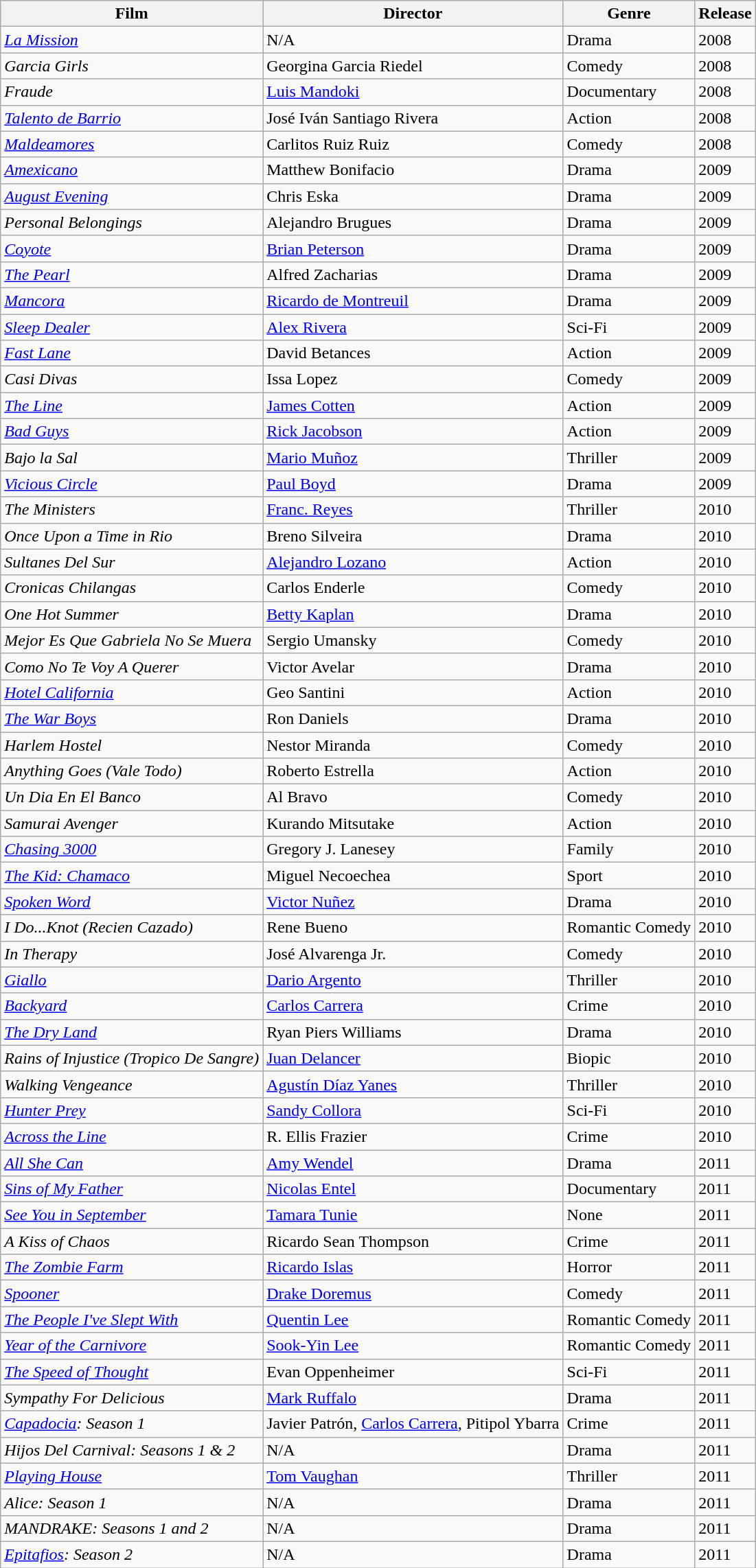<table class="wikitable">
<tr>
<th>Film</th>
<th>Director</th>
<th>Genre</th>
<th>Release</th>
</tr>
<tr>
<td><em><a href='#'>La Mission</a></em></td>
<td>N/A</td>
<td>Drama</td>
<td>2008</td>
</tr>
<tr>
<td><em>Garcia Girls</em></td>
<td>Georgina Garcia Riedel</td>
<td>Comedy</td>
<td>2008</td>
</tr>
<tr>
<td><em>Fraude</em></td>
<td><a href='#'>Luis Mandoki</a></td>
<td>Documentary</td>
<td>2008</td>
</tr>
<tr>
<td><em><a href='#'>Talento de Barrio</a></em></td>
<td>José Iván Santiago Rivera</td>
<td>Action</td>
<td>2008</td>
</tr>
<tr>
<td><em><a href='#'>Maldeamores</a></em></td>
<td>Carlitos Ruiz Ruiz</td>
<td>Comedy</td>
<td>2008</td>
</tr>
<tr>
<td><em><a href='#'>Amexicano</a></em></td>
<td>Matthew Bonifacio</td>
<td>Drama</td>
<td>2009</td>
</tr>
<tr>
<td><em><a href='#'>August Evening</a></em></td>
<td>Chris Eska</td>
<td>Drama</td>
<td>2009</td>
</tr>
<tr>
<td><em>Personal Belongings</em></td>
<td>Alejandro Brugues</td>
<td>Drama</td>
<td>2009</td>
</tr>
<tr>
<td><em><a href='#'>Coyote</a></em></td>
<td><a href='#'>Brian Peterson</a></td>
<td>Drama</td>
<td>2009</td>
</tr>
<tr>
<td><em><a href='#'>The Pearl</a></em></td>
<td>Alfred Zacharias</td>
<td>Drama</td>
<td>2009</td>
</tr>
<tr>
<td><em><a href='#'>Mancora</a></em></td>
<td><a href='#'>Ricardo de Montreuil</a></td>
<td>Drama</td>
<td>2009</td>
</tr>
<tr>
<td><em><a href='#'>Sleep Dealer</a></em></td>
<td><a href='#'>Alex Rivera</a></td>
<td>Sci-Fi</td>
<td>2009</td>
</tr>
<tr>
<td><em><a href='#'>Fast Lane</a></em></td>
<td>David Betances</td>
<td>Action</td>
<td>2009</td>
</tr>
<tr>
<td><em>Casi Divas</em></td>
<td>Issa Lopez</td>
<td>Comedy</td>
<td>2009</td>
</tr>
<tr>
<td><em><a href='#'>The Line</a></em></td>
<td><a href='#'>James Cotten</a></td>
<td>Action</td>
<td>2009</td>
</tr>
<tr>
<td><em><a href='#'>Bad Guys</a></em></td>
<td><a href='#'>Rick Jacobson</a></td>
<td>Action</td>
<td>2009</td>
</tr>
<tr>
<td><em>Bajo la Sal</em></td>
<td><a href='#'>Mario Muñoz</a></td>
<td>Thriller</td>
<td>2009</td>
</tr>
<tr>
<td><em><a href='#'>Vicious Circle</a></em></td>
<td><a href='#'>Paul Boyd</a></td>
<td>Drama</td>
<td>2009</td>
</tr>
<tr>
<td><em>The Ministers</em></td>
<td><a href='#'>Franc. Reyes</a></td>
<td>Thriller</td>
<td>2010</td>
</tr>
<tr>
<td><em>Once Upon a Time in Rio</em></td>
<td>Breno Silveira</td>
<td>Drama</td>
<td>2010</td>
</tr>
<tr>
<td><em>Sultanes Del Sur</em></td>
<td><a href='#'>Alejandro Lozano</a></td>
<td>Action</td>
<td>2010</td>
</tr>
<tr>
<td><em>Cronicas Chilangas</em></td>
<td>Carlos Enderle</td>
<td>Comedy</td>
<td>2010</td>
</tr>
<tr>
<td><em>One Hot Summer</em></td>
<td><a href='#'>Betty Kaplan</a></td>
<td>Drama</td>
<td>2010</td>
</tr>
<tr>
<td><em>Mejor Es Que Gabriela No Se Muera</em></td>
<td>Sergio Umansky</td>
<td>Comedy</td>
<td>2010</td>
</tr>
<tr>
<td><em>Como No Te Voy A Querer</em></td>
<td>Victor Avelar</td>
<td>Drama</td>
<td>2010</td>
</tr>
<tr>
<td><em><a href='#'>Hotel California</a></em></td>
<td>Geo Santini</td>
<td>Action</td>
<td>2010</td>
</tr>
<tr>
<td><em><a href='#'>The War Boys</a></em></td>
<td>Ron Daniels</td>
<td>Drama</td>
<td>2010</td>
</tr>
<tr>
<td><em>Harlem Hostel</em></td>
<td>Nestor Miranda</td>
<td>Comedy</td>
<td>2010</td>
</tr>
<tr>
<td><em>Anything Goes (Vale Todo)</em></td>
<td>Roberto Estrella</td>
<td>Action</td>
<td>2010</td>
</tr>
<tr>
<td><em>Un Dia En El Banco</em></td>
<td>Al Bravo</td>
<td>Comedy</td>
<td>2010</td>
</tr>
<tr>
<td><em>Samurai Avenger</em></td>
<td>Kurando Mitsutake</td>
<td>Action</td>
<td>2010</td>
</tr>
<tr>
<td><em><a href='#'>Chasing 3000</a></em></td>
<td>Gregory J. Lanesey</td>
<td>Family</td>
<td>2010</td>
</tr>
<tr>
<td><em><a href='#'>The Kid: Chamaco</a></em></td>
<td>Miguel Necoechea</td>
<td>Sport</td>
<td>2010</td>
</tr>
<tr>
<td><em><a href='#'>Spoken Word</a></em></td>
<td><a href='#'>Victor Nuñez</a></td>
<td>Drama</td>
<td>2010</td>
</tr>
<tr>
<td><em>I Do...Knot (Recien Cazado)</em></td>
<td>Rene Bueno</td>
<td>Romantic Comedy</td>
<td>2010</td>
</tr>
<tr>
<td><em>In Therapy</em></td>
<td>José Alvarenga Jr.</td>
<td>Comedy</td>
<td>2010</td>
</tr>
<tr>
<td><em><a href='#'>Giallo</a></em></td>
<td><a href='#'>Dario Argento</a></td>
<td>Thriller</td>
<td>2010</td>
</tr>
<tr>
<td><em><a href='#'>Backyard</a></em></td>
<td><a href='#'>Carlos Carrera</a></td>
<td>Crime</td>
<td>2010</td>
</tr>
<tr>
<td><em><a href='#'>The Dry Land</a></em></td>
<td>Ryan Piers Williams</td>
<td>Drama</td>
<td>2010</td>
</tr>
<tr>
<td><em>Rains of Injustice (Tropico De Sangre)</em></td>
<td><a href='#'>Juan Delancer</a></td>
<td>Biopic</td>
<td>2010</td>
</tr>
<tr>
<td><em>Walking Vengeance</em></td>
<td><a href='#'>Agustín Díaz Yanes</a></td>
<td>Thriller</td>
<td>2010</td>
</tr>
<tr>
<td><em><a href='#'>Hunter Prey</a></em></td>
<td><a href='#'>Sandy Collora</a></td>
<td>Sci-Fi</td>
<td>2010</td>
</tr>
<tr>
<td><em><a href='#'>Across the Line</a></em></td>
<td>R. Ellis Frazier</td>
<td>Crime</td>
<td>2010</td>
</tr>
<tr>
<td><em><a href='#'>All She Can</a></em></td>
<td><a href='#'>Amy Wendel</a></td>
<td>Drama</td>
<td>2011</td>
</tr>
<tr>
<td><em><a href='#'>Sins of My Father</a></em></td>
<td><a href='#'>Nicolas Entel</a></td>
<td>Documentary</td>
<td>2011</td>
</tr>
<tr>
<td><em><a href='#'>See You in September</a></em></td>
<td><a href='#'>Tamara Tunie</a></td>
<td>None</td>
<td>2011</td>
</tr>
<tr>
<td><em>A Kiss of Chaos</em></td>
<td>Ricardo Sean Thompson</td>
<td>Crime</td>
<td>2011</td>
</tr>
<tr>
<td><em><a href='#'>The Zombie Farm</a></em></td>
<td><a href='#'>Ricardo Islas</a></td>
<td>Horror</td>
<td>2011</td>
</tr>
<tr>
<td><em><a href='#'>Spooner</a></em></td>
<td><a href='#'>Drake Doremus</a></td>
<td>Comedy</td>
<td>2011</td>
</tr>
<tr>
<td><em><a href='#'>The People I've Slept With</a></em></td>
<td><a href='#'>Quentin Lee</a></td>
<td>Romantic Comedy</td>
<td>2011</td>
</tr>
<tr>
<td><em><a href='#'>Year of the Carnivore</a></em></td>
<td><a href='#'>Sook-Yin Lee</a></td>
<td>Romantic Comedy</td>
<td>2011</td>
</tr>
<tr>
<td><em><a href='#'>The Speed of Thought</a></em></td>
<td>Evan Oppenheimer</td>
<td>Sci-Fi</td>
<td>2011</td>
</tr>
<tr>
<td><em>Sympathy For Delicious</em></td>
<td><a href='#'>Mark Ruffalo</a></td>
<td>Drama</td>
<td>2011</td>
</tr>
<tr>
<td><em><a href='#'>Capadocia</a>: Season 1</em></td>
<td>Javier Patrón, <a href='#'>Carlos Carrera</a>, Pitipol Ybarra</td>
<td>Crime</td>
<td>2011</td>
</tr>
<tr>
<td><em>Hijos Del Carnival: Seasons 1 & 2</em></td>
<td>N/A</td>
<td>Drama</td>
<td>2011</td>
</tr>
<tr>
<td><em><a href='#'>Playing House</a></em></td>
<td><a href='#'>Tom Vaughan</a></td>
<td>Thriller</td>
<td>2011</td>
</tr>
<tr>
<td><em>Alice: Season 1</em></td>
<td>N/A</td>
<td>Drama</td>
<td>2011</td>
</tr>
<tr>
<td><em>MANDRAKE: Seasons 1 and 2</em></td>
<td>N/A</td>
<td>Drama</td>
<td>2011</td>
</tr>
<tr>
<td><em><a href='#'>Epitafios</a>: Season 2</em></td>
<td>N/A</td>
<td>Drama</td>
<td>2011</td>
</tr>
</table>
